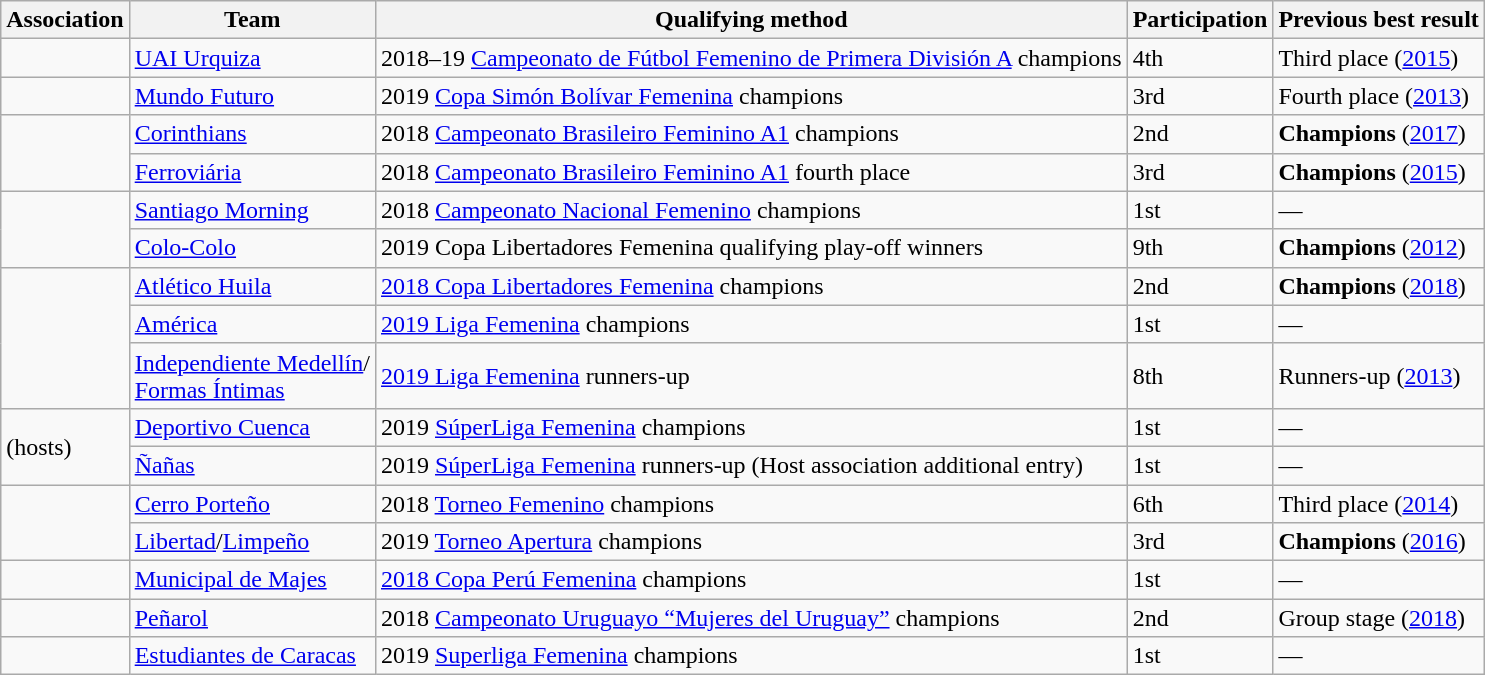<table class="wikitable sortable">
<tr>
<th>Association</th>
<th>Team</th>
<th>Qualifying method</th>
<th data-sort-type="number">Participation</th>
<th>Previous best result</th>
</tr>
<tr>
<td></td>
<td><a href='#'>UAI Urquiza</a></td>
<td>2018–19 <a href='#'>Campeonato de Fútbol Femenino de Primera División A</a> champions</td>
<td>4th</td>
<td data-sort-value="3">Third place (<a href='#'>2015</a>)</td>
</tr>
<tr>
<td></td>
<td><a href='#'>Mundo Futuro</a></td>
<td>2019 <a href='#'>Copa Simón Bolívar Femenina</a> champions</td>
<td>3rd</td>
<td data-sort-value="4">Fourth place (<a href='#'>2013</a>)</td>
</tr>
<tr>
<td rowspan=2></td>
<td><a href='#'>Corinthians</a></td>
<td>2018 <a href='#'>Campeonato Brasileiro Feminino A1</a> champions</td>
<td>2nd</td>
<td data-sort-value="1"><strong>Champions</strong> (<a href='#'>2017</a>)</td>
</tr>
<tr>
<td><a href='#'>Ferroviária</a></td>
<td>2018 <a href='#'>Campeonato Brasileiro Feminino A1</a> fourth place</td>
<td>3rd</td>
<td data-sort-value="1"><strong>Champions</strong> (<a href='#'>2015</a>)</td>
</tr>
<tr>
<td rowspan=2></td>
<td><a href='#'>Santiago Morning</a></td>
<td>2018 <a href='#'>Campeonato Nacional Femenino</a> champions</td>
<td>1st</td>
<td data-sort-value="17">—</td>
</tr>
<tr>
<td><a href='#'>Colo-Colo</a></td>
<td>2019 Copa Libertadores Femenina qualifying play-off winners</td>
<td>9th</td>
<td data-sort-value="1"><strong>Champions</strong> (<a href='#'>2012</a>)</td>
</tr>
<tr>
<td rowspan=3></td>
<td><a href='#'>Atlético Huila</a></td>
<td><a href='#'>2018 Copa Libertadores Femenina</a> champions</td>
<td>2nd</td>
<td data-sort-value="1"><strong>Champions</strong> (<a href='#'>2018</a>)</td>
</tr>
<tr>
<td><a href='#'>América</a></td>
<td><a href='#'>2019 Liga Femenina</a> champions</td>
<td>1st</td>
<td data-sort-value="17">—</td>
</tr>
<tr>
<td><a href='#'>Independiente Medellín</a>/<br><a href='#'>Formas Íntimas</a></td>
<td><a href='#'>2019 Liga Femenina</a> runners-up</td>
<td>8th</td>
<td data-sort-value="2">Runners-up (<a href='#'>2013</a>)</td>
</tr>
<tr>
<td rowspan=2> (hosts)</td>
<td><a href='#'>Deportivo Cuenca</a></td>
<td>2019 <a href='#'>SúperLiga Femenina</a> champions</td>
<td>1st</td>
<td data-sort-value="17">—</td>
</tr>
<tr>
<td><a href='#'>Ñañas</a></td>
<td>2019 <a href='#'>SúperLiga Femenina</a> runners-up (Host association additional entry)</td>
<td>1st</td>
<td data-sort-value="17">—</td>
</tr>
<tr>
<td rowspan=2></td>
<td><a href='#'>Cerro Porteño</a></td>
<td>2018 <a href='#'>Torneo Femenino</a> champions</td>
<td>6th</td>
<td data-sort-value="3">Third place (<a href='#'>2014</a>)</td>
</tr>
<tr>
<td><a href='#'>Libertad</a>/<a href='#'>Limpeño</a></td>
<td>2019 <a href='#'>Torneo Apertura</a> champions</td>
<td>3rd</td>
<td data-sort-value="1"><strong>Champions</strong> (<a href='#'>2016</a>)</td>
</tr>
<tr>
<td></td>
<td><a href='#'>Municipal de Majes</a></td>
<td><a href='#'>2018 Copa Perú Femenina</a> champions</td>
<td>1st</td>
<td data-sort-value="17">—</td>
</tr>
<tr>
<td></td>
<td><a href='#'>Peñarol</a></td>
<td>2018 <a href='#'>Campeonato Uruguayo “Mujeres del Uruguay”</a> champions</td>
<td>2nd</td>
<td data-sort-value="9">Group stage (<a href='#'>2018</a>)</td>
</tr>
<tr>
<td></td>
<td><a href='#'>Estudiantes de Caracas</a></td>
<td>2019 <a href='#'>Superliga Femenina</a> champions</td>
<td>1st</td>
<td data-sort-value="17">—</td>
</tr>
</table>
